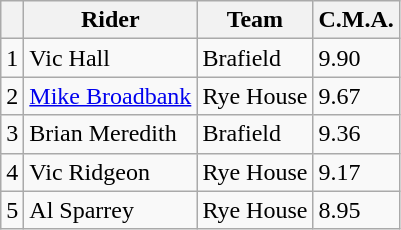<table class=wikitable>
<tr>
<th></th>
<th>Rider</th>
<th>Team</th>
<th>C.M.A.</th>
</tr>
<tr>
<td align="center">1</td>
<td>Vic Hall</td>
<td>Brafield</td>
<td>9.90</td>
</tr>
<tr>
<td align="center">2</td>
<td><a href='#'>Mike Broadbank</a></td>
<td>Rye House</td>
<td>9.67</td>
</tr>
<tr>
<td align="center">3</td>
<td>Brian Meredith</td>
<td>Brafield</td>
<td>9.36</td>
</tr>
<tr>
<td align="center">4</td>
<td>Vic Ridgeon</td>
<td>Rye House</td>
<td>9.17</td>
</tr>
<tr>
<td align="center">5</td>
<td>Al Sparrey</td>
<td>Rye House</td>
<td>8.95</td>
</tr>
</table>
